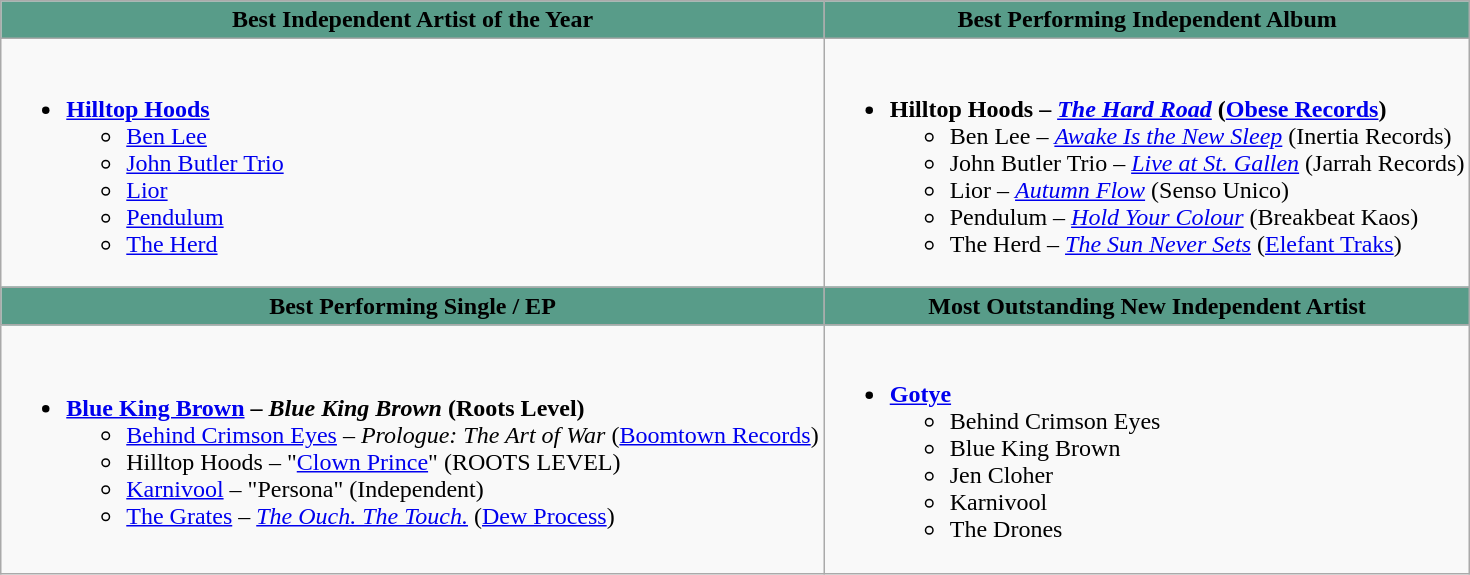<table class=wikitable style="width="150%">
<tr>
<th ! style="background:#589C89; width=;"50%">Best Independent Artist of the Year</th>
<th ! style="background:#589C89; width=;"50%">Best Performing Independent Album</th>
</tr>
<tr>
<td><br><ul><li><strong><a href='#'>Hilltop Hoods</a></strong><ul><li><a href='#'>Ben Lee</a></li><li><a href='#'>John Butler Trio</a></li><li><a href='#'>Lior</a></li><li><a href='#'>Pendulum</a></li><li><a href='#'>The Herd</a></li></ul></li></ul></td>
<td><br><ul><li><strong>Hilltop Hoods – <em><a href='#'>The Hard Road</a></em> (<a href='#'>Obese Records</a>)</strong><ul><li>Ben Lee – <em><a href='#'>Awake Is the New Sleep</a></em> (Inertia Records)</li><li>John Butler Trio – <em><a href='#'>Live at St. Gallen</a></em> (Jarrah Records)</li><li>Lior – <em><a href='#'>Autumn Flow</a></em> (Senso Unico)</li><li>Pendulum – <em><a href='#'>Hold Your Colour</a></em> (Breakbeat Kaos)</li><li>The Herd – <em><a href='#'>The Sun Never Sets</a></em> (<a href='#'>Elefant Traks</a>)</li></ul></li></ul></td>
</tr>
<tr>
<th ! style="background:#589C89; width=;"50%">Best Performing Single / EP</th>
<th ! style="background:#589C89; width=;"50%">Most Outstanding New Independent Artist</th>
</tr>
<tr>
<td><br><ul><li><strong><a href='#'>Blue King Brown</a> – <em>Blue King Brown</em> (Roots Level)</strong><ul><li><a href='#'>Behind Crimson Eyes</a> – <em>Prologue: The Art of War</em> (<a href='#'>Boomtown Records</a>)</li><li>Hilltop Hoods – "<a href='#'>Clown Prince</a>" (ROOTS LEVEL)</li><li><a href='#'>Karnivool</a> – "Persona" (Independent)</li><li><a href='#'>The Grates</a> – <em><a href='#'>The Ouch. The Touch.</a></em> (<a href='#'>Dew Process</a>)</li></ul></li></ul></td>
<td><br><ul><li><strong><a href='#'>Gotye</a></strong><ul><li>Behind Crimson Eyes</li><li>Blue King Brown</li><li>Jen Cloher</li><li>Karnivool</li><li>The Drones</li></ul></li></ul></td>
</tr>
</table>
